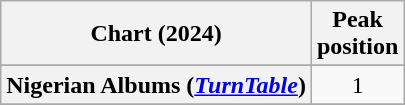<table class="wikitable sortable plainrowheaders" style="text-align:center">
<tr>
<th scope="col">Chart (2024)</th>
<th scope="col">Peak<br>position</th>
</tr>
<tr>
</tr>
<tr>
</tr>
<tr>
<th scope="row">Nigerian Albums (<a href='#'><em>TurnTable</em></a>)</th>
<td>1</td>
</tr>
<tr>
</tr>
<tr>
</tr>
<tr>
</tr>
</table>
